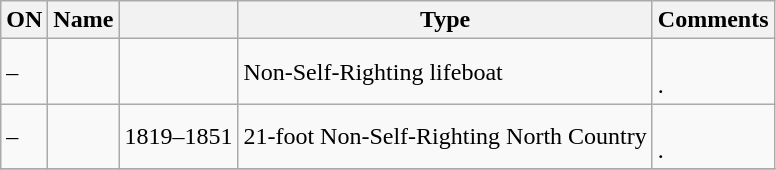<table class="wikitable">
<tr>
<th>ON</th>
<th>Name</th>
<th></th>
<th>Type</th>
<th>Comments</th>
</tr>
<tr>
<td>–</td>
<td></td>
<td></td>
<td>Non-Self-Righting lifeboat</td>
<td><br>.</td>
</tr>
<tr>
<td>–</td>
<td></td>
<td>1819–1851</td>
<td>21-foot Non-Self-Righting North Country</td>
<td><br>.</td>
</tr>
<tr>
</tr>
</table>
